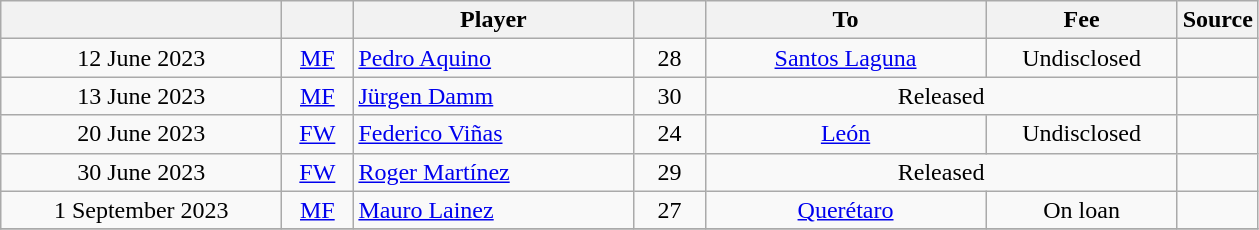<table class="wikitable sortable">
<tr>
<th style="width:180px;"><br></th>
<th style=width:40px;"></th>
<th style="width:180px;">Player</th>
<th style="width:40px;"></th>
<th style="width:180px;">To</th>
<th class="unsortable" style="width:120px;">Fee</th>
<th style="width:20px;">Source</th>
</tr>
<tr>
<td align="center">12 June 2023</td>
<td align="center"><a href='#'>MF</a></td>
<td> <a href='#'>Pedro Aquino</a></td>
<td align="center">28</td>
<td align="center"> <a href='#'>Santos Laguna</a></td>
<td align="center">Undisclosed</td>
<td align="center"></td>
</tr>
<tr>
<td align="center">13 June 2023</td>
<td align="center"><a href='#'>MF</a></td>
<td> <a href='#'>Jürgen Damm</a></td>
<td align="center">30</td>
<td colspan="2" align="center">Released</td>
<td align="center"></td>
</tr>
<tr>
<td align="center">20 June 2023</td>
<td align="center"><a href='#'>FW</a></td>
<td> <a href='#'>Federico Viñas</a></td>
<td align="center">24</td>
<td align="center"> <a href='#'>León</a></td>
<td align="center">Undisclosed</td>
<td align="center"></td>
</tr>
<tr>
<td align="center">30 June 2023</td>
<td align="center"><a href='#'>FW</a></td>
<td> <a href='#'>Roger Martínez</a></td>
<td align="center">29</td>
<td colspan="2" align="center">Released</td>
<td align="center"></td>
</tr>
<tr>
<td align="center">1 September 2023</td>
<td align="center"><a href='#'>MF</a></td>
<td> <a href='#'>Mauro Lainez</a></td>
<td align="center">27</td>
<td align="center"> <a href='#'>Querétaro</a></td>
<td align="center">On loan</td>
<td align="center"></td>
</tr>
<tr>
</tr>
</table>
